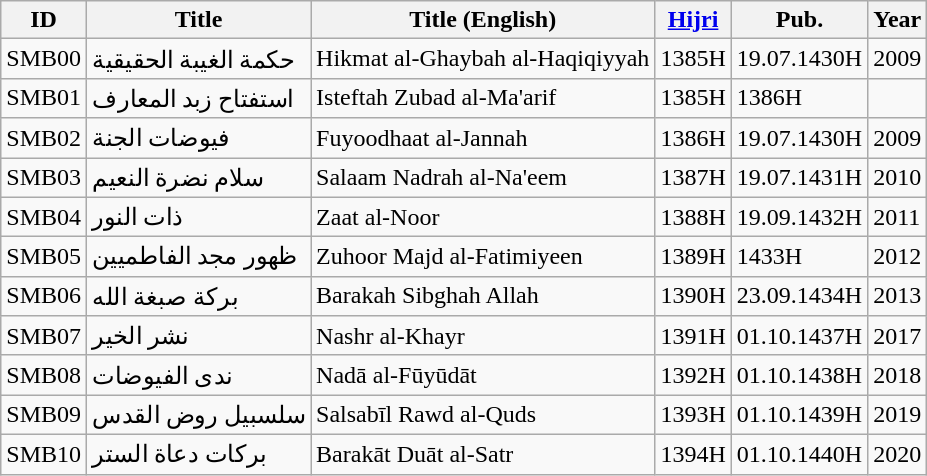<table class="wikitable">
<tr>
<th>ID</th>
<th>Title</th>
<th>Title (English)</th>
<th><a href='#'>Hijri</a></th>
<th>Pub.</th>
<th>Year</th>
</tr>
<tr>
<td>SMB00</td>
<td>حكمة الغيبة الحقيقية</td>
<td>Hikmat al-Ghaybah al-Haqiqiyyah</td>
<td>1385H</td>
<td>19.07.1430H</td>
<td>2009</td>
</tr>
<tr>
<td>SMB01</td>
<td>استفتاح زبد المعارف</td>
<td>Isteftah Zubad al-Ma'arif</td>
<td>1385H</td>
<td>1386H</td>
<td></td>
</tr>
<tr>
<td>SMB02</td>
<td>فيوضات الجنة</td>
<td>Fuyoodhaat al-Jannah</td>
<td>1386H</td>
<td>19.07.1430H</td>
<td>2009</td>
</tr>
<tr>
<td>SMB03</td>
<td>سلام نضرة النعيم</td>
<td>Salaam Nadrah al-Na'eem</td>
<td>1387H</td>
<td>19.07.1431H</td>
<td>2010</td>
</tr>
<tr>
<td>SMB04</td>
<td>ذات النور</td>
<td>Zaat al-Noor</td>
<td>1388H</td>
<td>19.09.1432H</td>
<td>2011</td>
</tr>
<tr>
<td>SMB05</td>
<td>ظهور مجد الفاطميين</td>
<td>Zuhoor Majd al-Fatimiyeen</td>
<td>1389H</td>
<td>1433H</td>
<td>2012</td>
</tr>
<tr>
<td>SMB06</td>
<td>بركة صبغة الله</td>
<td>Barakah Sibghah Allah</td>
<td>1390H</td>
<td>23.09.1434H</td>
<td>2013</td>
</tr>
<tr>
<td>SMB07</td>
<td>نشر الخير </td>
<td>Nashr al-Khayr</td>
<td>1391H</td>
<td>01.10.1437H</td>
<td>2017</td>
</tr>
<tr>
<td>SMB08</td>
<td>ندى الفيوضات </td>
<td>Nadā al-Fūyūdāt</td>
<td>1392H</td>
<td>01.10.1438H</td>
<td>2018</td>
</tr>
<tr>
<td>SMB09</td>
<td>سلسبيل روض القدس </td>
<td>Salsabīl Rawd al-Quds</td>
<td>1393H</td>
<td>01.10.1439H</td>
<td>2019</td>
</tr>
<tr>
<td>SMB10</td>
<td>بركات دعاة الستر </td>
<td>Barakāt Duāt al-Satr</td>
<td>1394H</td>
<td>01.10.1440H</td>
<td>2020</td>
</tr>
</table>
